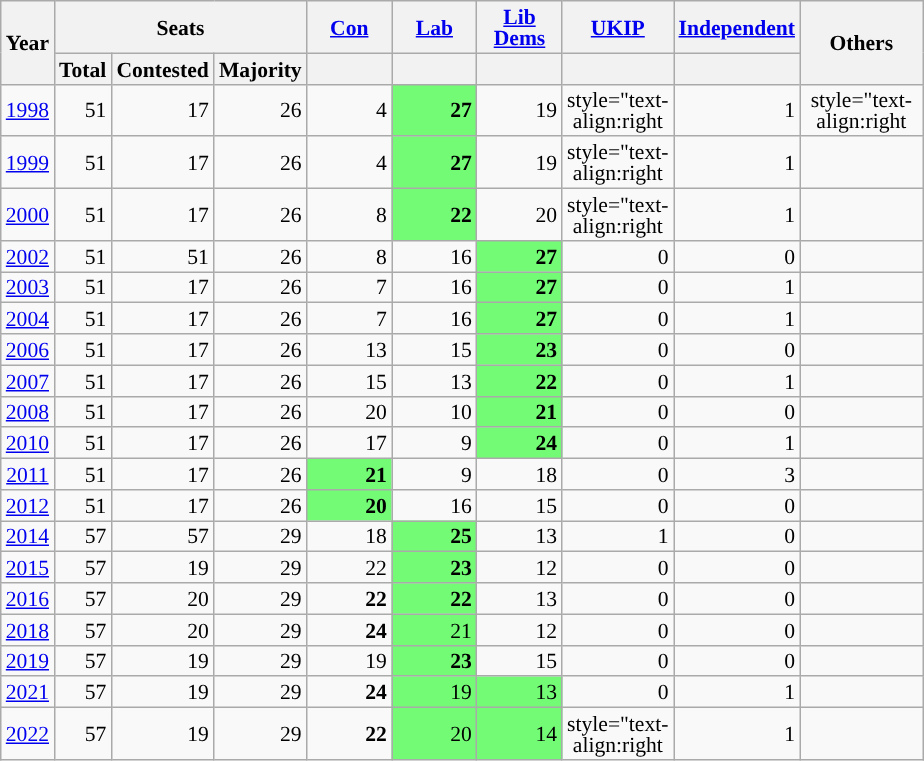<table class="wikitable sortable mw-datatable" style="text-align:center;font-size:90%;line-height:14px;">
<tr>
<th rowspan="2">Year</th>
<th Colspan="3">Seats</th>
<th class="unsortable" style="width:50px;"><a href='#'>Con</a></th>
<th class="unsortable" style="width:50px;"><a href='#'>Lab</a></th>
<th class="unsortable" style="width:50px;"><a href='#'>Lib Dems</a></th>
<th class="unsortable" style="width:50px;"><a href='#'>UKIP</a></th>
<th class="unsortable" style="width:50px;"><a href='#'>Independent</a></th>
<th rowspan="2" class="unsortable" style="width:75px;">Others</th>
</tr>
<tr>
<th>Total</th>
<th>Contested</th>
<th>Majority</th>
<th data-sort-type="number" style="background:"></th>
<th data-sort-type="number" style="background:"></th>
<th data-sort-type="number" style="background:"></th>
<th data-sort-type="number" style="background:"></th>
<th data-sort-type="number" style="background:"></th>
</tr>
<tr>
<td><a href='#'>1998</a></td>
<td style="text-align:right">51</td>
<td style="text-align:right">17</td>
<td style="text-align:right">26</td>
<td style="text-align:right">4</td>
<td scope="row" style="text-align: right; font-weight: bold; background-color:#73FB76;">27</td>
<td style="text-align:right">19</td>
<td>style="text-align:right </td>
<td style="text-align:right">1</td>
<td>style="text-align:right </td>
</tr>
<tr>
<td><a href='#'>1999</a></td>
<td style="text-align:right">51</td>
<td style="text-align:right">17</td>
<td style="text-align:right">26</td>
<td style="text-align:right">4</td>
<td scope="row" style="text-align: right; font-weight: bold; background-color:#73FB76;">27</td>
<td style="text-align:right">19</td>
<td>style="text-align:right </td>
<td style="text-align:right">1</td>
<td style="text-align:right"></td>
</tr>
<tr>
<td><a href='#'>2000</a></td>
<td style="text-align:right">51</td>
<td style="text-align:right">17</td>
<td style="text-align:right">26</td>
<td style="text-align:right">8</td>
<td scope="row" style="text-align: right; font-weight: bold; background-color:#73FB76;">22</td>
<td style="text-align:right">20</td>
<td>style="text-align:right </td>
<td style="text-align:right">1</td>
<td style="text-align:right"></td>
</tr>
<tr>
<td><a href='#'>2002</a></td>
<td style="text-align:right">51</td>
<td style="text-align:right">51</td>
<td style="text-align:right">26</td>
<td style="text-align:right">8</td>
<td style="text-align:right">16</td>
<td scope="row" style="text-align: right; font-weight: bold; background-color:#73FB76;">27</td>
<td style="text-align:right">0</td>
<td style="text-align:right">0</td>
<td style="text-align:right"></td>
</tr>
<tr>
<td><a href='#'>2003</a></td>
<td style="text-align:right">51</td>
<td style="text-align:right">17</td>
<td style="text-align:right">26</td>
<td style="text-align:right">7</td>
<td style="text-align:right">16</td>
<td scope="row" style="text-align: right; font-weight: bold; background-color:#73FB76;">27</td>
<td style="text-align:right">0</td>
<td style="text-align:right">1</td>
<td style="text-align:right"></td>
</tr>
<tr>
<td><a href='#'>2004</a></td>
<td style="text-align:right">51</td>
<td style="text-align:right">17</td>
<td style="text-align:right">26</td>
<td style="text-align:right">7</td>
<td style="text-align:right">16</td>
<td scope="row" style="text-align: right; font-weight: bold; background-color:#73FB76;">27</td>
<td style="text-align:right">0</td>
<td style="text-align:right">1</td>
<td style="text-align:right"></td>
</tr>
<tr>
<td><a href='#'>2006</a></td>
<td style="text-align:right">51</td>
<td style="text-align:right">17</td>
<td style="text-align:right">26</td>
<td style="text-align:right">13</td>
<td style="text-align:right">15</td>
<td scope="row" style="text-align: right; font-weight: bold; background-color:#73FB76;">23</td>
<td style="text-align:right">0</td>
<td style="text-align:right">0</td>
<td style="text-align:right"></td>
</tr>
<tr>
<td><a href='#'>2007</a></td>
<td style="text-align:right">51</td>
<td style="text-align:right">17</td>
<td style="text-align:right">26</td>
<td style="text-align:right">15</td>
<td style="text-align:right">13</td>
<td scope="row" style="text-align: right; font-weight: bold; background-color:#73FB76;">22</td>
<td style="text-align:right">0</td>
<td style="text-align:right">1</td>
<td style="text-align:right"></td>
</tr>
<tr>
<td><a href='#'>2008</a></td>
<td style="text-align:right">51</td>
<td style="text-align:right">17</td>
<td style="text-align:right">26</td>
<td style="text-align:right">20</td>
<td style="text-align:right">10</td>
<td scope="row" style="text-align: right; font-weight: bold; background-color:#73FB76;">21</td>
<td style="text-align:right">0</td>
<td style="text-align:right">0</td>
<td style="text-align:right"></td>
</tr>
<tr>
<td><a href='#'>2010</a></td>
<td style="text-align:right">51</td>
<td style="text-align:right">17</td>
<td style="text-align:right">26</td>
<td style="text-align:right">17</td>
<td style="text-align:right">9</td>
<td scope="row" style="text-align: right; font-weight: bold; background-color:#73FB76;">24</td>
<td style="text-align:right">0</td>
<td style="text-align:right">1</td>
<td style="text-align:right"></td>
</tr>
<tr>
<td><a href='#'>2011</a></td>
<td style="text-align:right">51</td>
<td style="text-align:right">17</td>
<td style="text-align:right">26</td>
<td scope="row" style="text-align: right; font-weight: bold; background-color:#73FB76;">21</td>
<td style="text-align:right">9</td>
<td style="text-align:right">18</td>
<td style="text-align:right">0</td>
<td style="text-align:right">3</td>
<td style="text-align:right"></td>
</tr>
<tr>
<td><a href='#'>2012</a></td>
<td style="text-align:right">51</td>
<td style="text-align:right">17</td>
<td style="text-align:right">26</td>
<td scope="row" style="text-align: right; font-weight: bold; background-color:#73FB76;">20</td>
<td style="text-align:right">16</td>
<td style="text-align:right">15</td>
<td style="text-align:right">0</td>
<td style="text-align:right">0</td>
<td style="text-align:right"></td>
</tr>
<tr>
<td><a href='#'>2014</a></td>
<td style="text-align:right">57</td>
<td style="text-align:right">57</td>
<td style="text-align:right">29</td>
<td style="text-align:right">18</td>
<td scope="row" style="text-align: right; font-weight: bold; background-color:#73FB76;">25</td>
<td style="text-align:right">13</td>
<td style="text-align:right">1</td>
<td style="text-align:right">0</td>
<td style="text-align:right"></td>
</tr>
<tr>
<td><a href='#'>2015</a></td>
<td style="text-align:right">57</td>
<td style="text-align:right">19</td>
<td style="text-align:right">29</td>
<td style="text-align:right">22</td>
<td scope="row" style="text-align: right; font-weight: bold; background-color:#73FB76;">23</td>
<td style="text-align:right">12</td>
<td style="text-align:right">0</td>
<td style="text-align:right">0</td>
<td style="text-align:right"></td>
</tr>
<tr>
<td><a href='#'>2016</a></td>
<td style="text-align:right">57</td>
<td style="text-align:right">20</td>
<td style="text-align:right">29</td>
<td style="text-align:right"><strong>22</strong></td>
<td scope="row" style="text-align: right; font-weight: bold; background-color:#73FB76;">22</td>
<td style="text-align:right">13</td>
<td style="text-align:right">0</td>
<td style="text-align:right">0</td>
<td style="text-align:right"></td>
</tr>
<tr>
<td><a href='#'>2018</a></td>
<td style="text-align:right">57</td>
<td style="text-align:right">20</td>
<td style="text-align:right">29</td>
<td style="text-align:right"><strong>24</strong></td>
<td scope="row" style="text-align: right; font-weight; background-color:#73FB76;">21</td>
<td style="text-align:right">12</td>
<td style="text-align:right">0</td>
<td style="text-align:right">0</td>
<td style="text-align:right"></td>
</tr>
<tr>
<td><a href='#'>2019</a></td>
<td style="text-align:right">57</td>
<td style="text-align:right">19</td>
<td style="text-align:right">29</td>
<td style="text-align:right">19</td>
<td scope="row" style="text-align: right; font-weight: bold; background-color:#73FB76;">23</td>
<td style="text-align:right">15</td>
<td style="text-align:right">0</td>
<td style="text-align:right">0</td>
<td style="text-align:right"></td>
</tr>
<tr>
<td><a href='#'>2021</a></td>
<td style="text-align:right">57</td>
<td style="text-align:right">19</td>
<td style="text-align:right">29</td>
<td style="text-align:right"><strong>24</strong></td>
<td scope="row" style="text-align: right; font-weight; background-color:#73FB76;">19</td>
<td scope="row" style="text-align: right; font-weight; background-color:#73FB76;">13</td>
<td style="text-align:right">0</td>
<td style="text-align:right">1</td>
<td style="text-align:right"></td>
</tr>
<tr>
<td><a href='#'>2022</a></td>
<td style="text-align:right">57</td>
<td style="text-align:right">19</td>
<td style="text-align:right">29</td>
<td style="text-align:right"><strong>22</strong></td>
<td scope="row" style="text-align: right; font-weight; background-color:#73FB76;">20</td>
<td scope="row" style="text-align: right; font-weight; background-color:#73FB76;">14</td>
<td>style="text-align:right </td>
<td style="text-align:right">1</td>
<td style="text-align:right"></td>
</tr>
</table>
